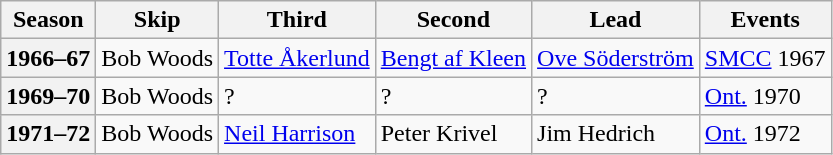<table class="wikitable">
<tr>
<th scope="col">Season</th>
<th scope="col">Skip</th>
<th scope="col">Third</th>
<th scope="col">Second</th>
<th scope="col">Lead</th>
<th scope="col">Events</th>
</tr>
<tr>
<th scope="row">1966–67</th>
<td>Bob Woods</td>
<td><a href='#'>Totte Åkerlund</a></td>
<td><a href='#'>Bengt af Kleen</a></td>
<td><a href='#'>Ove Söderström</a></td>
<td><a href='#'>SMCC</a> 1967 <br> </td>
</tr>
<tr>
<th scope="row">1969–70</th>
<td>Bob Woods</td>
<td>?</td>
<td>?</td>
<td>?</td>
<td><a href='#'>Ont.</a> 1970</td>
</tr>
<tr>
<th scope="row">1971–72</th>
<td>Bob Woods</td>
<td><a href='#'>Neil Harrison</a></td>
<td>Peter Krivel</td>
<td>Jim Hedrich</td>
<td><a href='#'>Ont.</a> 1972 </td>
</tr>
</table>
